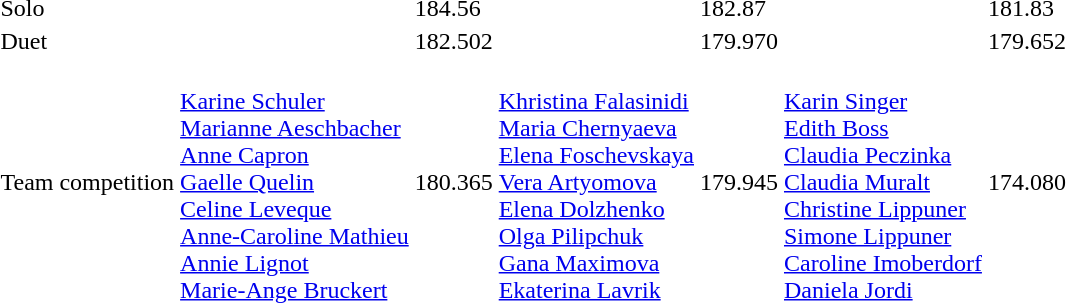<table>
<tr>
<td>Solo</td>
<td></td>
<td>184.56</td>
<td></td>
<td>182.87</td>
<td></td>
<td>181.83</td>
</tr>
<tr>
<td>Duet</td>
<td></td>
<td>182.502</td>
<td></td>
<td>179.970</td>
<td></td>
<td>179.652</td>
</tr>
<tr>
<td>Team competition</td>
<td><br><a href='#'>Karine Schuler</a><br><a href='#'>Marianne Aeschbacher</a><br><a href='#'>Anne Capron</a><br><a href='#'>Gaelle Quelin</a><br><a href='#'>Celine Leveque</a><br><a href='#'>Anne-Caroline Mathieu</a><br><a href='#'>Annie Lignot</a><br><a href='#'>Marie-Ange Bruckert</a></td>
<td>180.365</td>
<td><br><a href='#'>Khristina Falasinidi</a><br><a href='#'>Maria Chernyaeva</a><br><a href='#'>Elena Foschevskaya</a><br><a href='#'>Vera Artyomova</a><br><a href='#'>Elena Dolzhenko</a><br><a href='#'>Olga Pilipchuk</a><br><a href='#'>Gana Maximova</a><br><a href='#'>Ekaterina Lavrik</a></td>
<td>179.945</td>
<td><br><a href='#'>Karin Singer</a><br><a href='#'>Edith Boss</a><br><a href='#'>Claudia Peczinka</a><br><a href='#'>Claudia Muralt</a><br><a href='#'>Christine Lippuner</a><br><a href='#'>Simone Lippuner</a><br><a href='#'>Caroline Imoberdorf</a><br><a href='#'>Daniela Jordi</a></td>
<td>174.080</td>
</tr>
</table>
